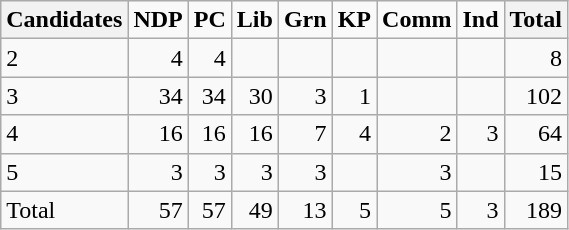<table class="wikitable" style="text-align:right;">
<tr>
<th>Candidates</th>
<td><strong>NDP</strong></td>
<td><strong>PC</strong></td>
<td><strong>Lib</strong></td>
<td><strong>Grn</strong></td>
<td><strong>KP</strong></td>
<td><strong>Comm</strong></td>
<td><strong>Ind</strong></td>
<th>Total</th>
</tr>
<tr>
<td style="text-align:left;">2</td>
<td>4</td>
<td>4</td>
<td></td>
<td></td>
<td></td>
<td></td>
<td></td>
<td>8</td>
</tr>
<tr>
<td style="text-align:left;">3</td>
<td>34</td>
<td>34</td>
<td>30</td>
<td>3</td>
<td>1</td>
<td></td>
<td></td>
<td>102</td>
</tr>
<tr>
<td style="text-align:left;">4</td>
<td>16</td>
<td>16</td>
<td>16</td>
<td>7</td>
<td>4</td>
<td>2</td>
<td>3</td>
<td>64</td>
</tr>
<tr>
<td style="text-align:left;">5</td>
<td>3</td>
<td>3</td>
<td>3</td>
<td>3</td>
<td></td>
<td>3</td>
<td></td>
<td>15</td>
</tr>
<tr>
<td style="text-align:left;">Total</td>
<td>57</td>
<td>57</td>
<td>49</td>
<td>13</td>
<td>5</td>
<td>5</td>
<td>3</td>
<td>189</td>
</tr>
</table>
